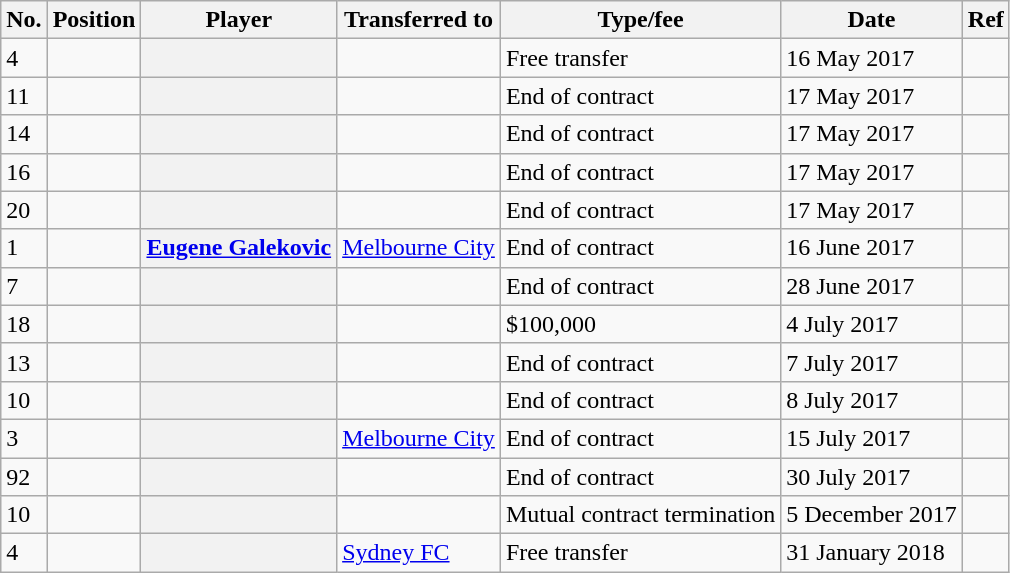<table class="wikitable plainrowheaders sortable" style="text-align:center; text-align:left">
<tr>
<th scope="col">No.</th>
<th scope="col">Position</th>
<th scope="col">Player</th>
<th scope="col">Transferred to</th>
<th scope="col">Type/fee</th>
<th scope="col">Date</th>
<th scope="col" class="unsortable">Ref</th>
</tr>
<tr>
<td>4</td>
<td></td>
<th scope="row"></th>
<td></td>
<td>Free transfer</td>
<td>16 May 2017</td>
<td></td>
</tr>
<tr>
<td>11</td>
<td></td>
<th scope="row"></th>
<td></td>
<td>End of contract</td>
<td>17 May 2017</td>
<td></td>
</tr>
<tr>
<td>14</td>
<td></td>
<th scope="row"></th>
<td></td>
<td>End of contract</td>
<td>17 May 2017</td>
<td></td>
</tr>
<tr>
<td>16</td>
<td></td>
<th scope="row"></th>
<td></td>
<td>End of contract</td>
<td>17 May 2017</td>
<td></td>
</tr>
<tr>
<td>20</td>
<td></td>
<th scope="row"></th>
<td></td>
<td>End of contract</td>
<td>17 May 2017</td>
<td></td>
</tr>
<tr>
<td>1</td>
<td></td>
<th scope="row"><a href='#'>Eugene Galekovic</a></th>
<td><a href='#'>Melbourne City</a></td>
<td>End of contract</td>
<td>16 June 2017</td>
<td></td>
</tr>
<tr>
<td>7</td>
<td></td>
<th scope="row"></th>
<td></td>
<td>End of contract</td>
<td>28 June 2017</td>
<td></td>
</tr>
<tr>
<td>18</td>
<td></td>
<th scope="row"></th>
<td></td>
<td>$100,000</td>
<td>4 July 2017</td>
<td></td>
</tr>
<tr>
<td>13</td>
<td></td>
<th scope="row"></th>
<td></td>
<td>End of contract</td>
<td>7 July 2017</td>
<td></td>
</tr>
<tr>
<td>10</td>
<td></td>
<th scope="row"></th>
<td></td>
<td>End of contract</td>
<td>8 July 2017</td>
<td></td>
</tr>
<tr>
<td>3</td>
<td></td>
<th scope="row"></th>
<td><a href='#'>Melbourne City</a></td>
<td>End of contract</td>
<td>15 July 2017</td>
<td></td>
</tr>
<tr>
<td>92</td>
<td></td>
<th scope="row"></th>
<td></td>
<td>End of contract</td>
<td>30 July 2017</td>
<td></td>
</tr>
<tr>
<td>10</td>
<td></td>
<th scope="row"></th>
<td></td>
<td>Mutual contract termination</td>
<td>5 December 2017</td>
<td></td>
</tr>
<tr>
<td>4</td>
<td></td>
<th scope="row"></th>
<td><a href='#'>Sydney FC</a></td>
<td>Free transfer</td>
<td>31 January 2018</td>
<td></td>
</tr>
</table>
